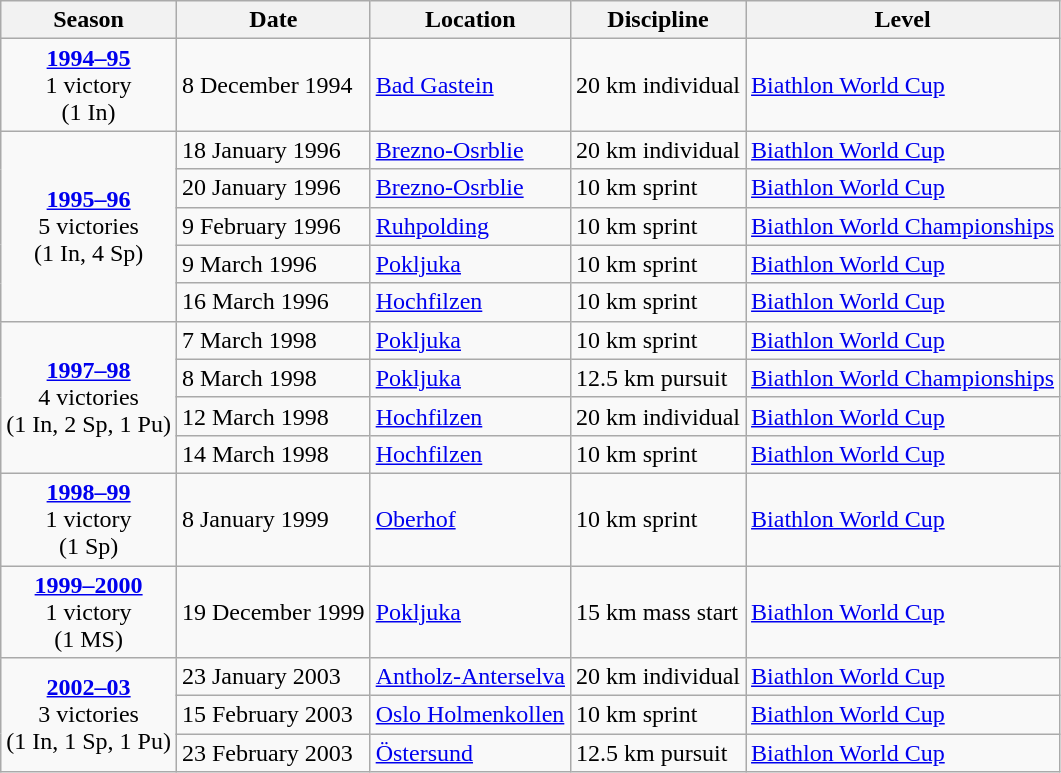<table class="wikitable">
<tr>
<th>Season</th>
<th>Date</th>
<th>Location</th>
<th>Discipline</th>
<th>Level</th>
</tr>
<tr>
<td rowspan="1" style="text-align:center;"><strong><a href='#'>1994–95</a></strong> <br> 1 victory <br> (1 In)</td>
<td>8 December 1994</td>
<td> <a href='#'>Bad Gastein</a></td>
<td>20 km individual</td>
<td><a href='#'>Biathlon World Cup</a></td>
</tr>
<tr>
<td rowspan="5" style="text-align:center;"><strong><a href='#'>1995–96</a></strong> <br> 5 victories <br> (1 In, 4 Sp)</td>
<td>18 January 1996</td>
<td> <a href='#'>Brezno-Osrblie</a></td>
<td>20 km individual</td>
<td><a href='#'>Biathlon World Cup</a></td>
</tr>
<tr>
<td>20 January 1996</td>
<td> <a href='#'>Brezno-Osrblie</a></td>
<td>10 km sprint</td>
<td><a href='#'>Biathlon World Cup</a></td>
</tr>
<tr>
<td>9 February 1996</td>
<td> <a href='#'>Ruhpolding</a></td>
<td>10 km sprint</td>
<td><a href='#'>Biathlon World Championships</a></td>
</tr>
<tr>
<td>9 March 1996</td>
<td> <a href='#'>Pokljuka</a></td>
<td>10 km sprint</td>
<td><a href='#'>Biathlon World Cup</a></td>
</tr>
<tr>
<td>16 March 1996</td>
<td> <a href='#'>Hochfilzen</a></td>
<td>10 km sprint</td>
<td><a href='#'>Biathlon World Cup</a></td>
</tr>
<tr>
<td rowspan="4" style="text-align:center;"><strong><a href='#'>1997–98</a></strong> <br> 4 victories <br> (1 In, 2 Sp, 1 Pu)</td>
<td>7 March 1998</td>
<td> <a href='#'>Pokljuka</a></td>
<td>10 km sprint</td>
<td><a href='#'>Biathlon World Cup</a></td>
</tr>
<tr>
<td>8 March 1998</td>
<td> <a href='#'>Pokljuka</a></td>
<td>12.5 km pursuit</td>
<td><a href='#'>Biathlon World Championships</a></td>
</tr>
<tr>
<td>12 March 1998</td>
<td> <a href='#'>Hochfilzen</a></td>
<td>20 km individual</td>
<td><a href='#'>Biathlon World Cup</a></td>
</tr>
<tr>
<td>14 March 1998</td>
<td> <a href='#'>Hochfilzen</a></td>
<td>10 km sprint</td>
<td><a href='#'>Biathlon World Cup</a></td>
</tr>
<tr>
<td rowspan="1" style="text-align:center;"><strong><a href='#'>1998–99</a></strong> <br> 1 victory <br> (1 Sp)</td>
<td>8 January 1999</td>
<td> <a href='#'>Oberhof</a></td>
<td>10 km sprint</td>
<td><a href='#'>Biathlon World Cup</a></td>
</tr>
<tr>
<td rowspan="1" style="text-align:center;"><strong><a href='#'>1999–2000</a></strong> <br> 1 victory <br> (1 MS)</td>
<td>19 December 1999</td>
<td> <a href='#'>Pokljuka</a></td>
<td>15 km mass start</td>
<td><a href='#'>Biathlon World Cup</a></td>
</tr>
<tr>
<td rowspan="3" style="text-align:center;"><strong><a href='#'>2002–03</a></strong> <br> 3 victories <br> (1 In, 1 Sp, 1 Pu)</td>
<td>23 January 2003</td>
<td> <a href='#'>Antholz-Anterselva</a></td>
<td>20 km individual</td>
<td><a href='#'>Biathlon World Cup</a></td>
</tr>
<tr>
<td>15 February 2003</td>
<td> <a href='#'>Oslo Holmenkollen</a></td>
<td>10 km sprint</td>
<td><a href='#'>Biathlon World Cup</a></td>
</tr>
<tr>
<td>23 February 2003</td>
<td> <a href='#'>Östersund</a></td>
<td>12.5 km pursuit</td>
<td><a href='#'>Biathlon World Cup</a></td>
</tr>
</table>
